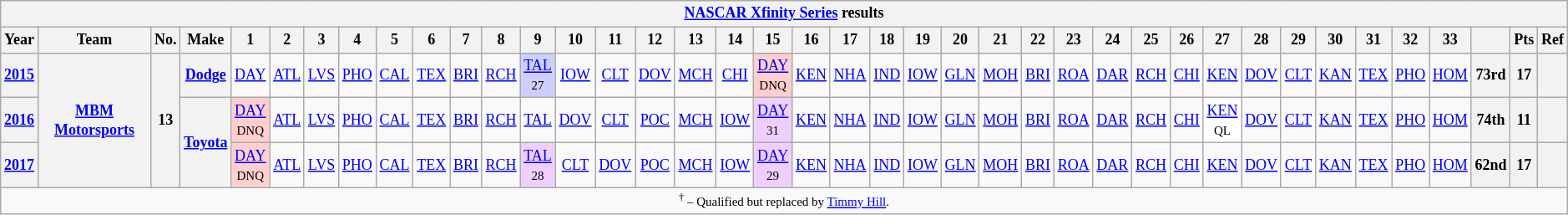<table class="wikitable" style="text-align:center; font-size:75%">
<tr>
<th colspan=42><a href='#'>NASCAR Xfinity Series</a> results</th>
</tr>
<tr>
<th>Year</th>
<th>Team</th>
<th>No.</th>
<th>Make</th>
<th>1</th>
<th>2</th>
<th>3</th>
<th>4</th>
<th>5</th>
<th>6</th>
<th>7</th>
<th>8</th>
<th>9</th>
<th>10</th>
<th>11</th>
<th>12</th>
<th>13</th>
<th>14</th>
<th>15</th>
<th>16</th>
<th>17</th>
<th>18</th>
<th>19</th>
<th>20</th>
<th>21</th>
<th>22</th>
<th>23</th>
<th>24</th>
<th>25</th>
<th>26</th>
<th>27</th>
<th>28</th>
<th>29</th>
<th>30</th>
<th>31</th>
<th>32</th>
<th>33</th>
<th></th>
<th>Pts</th>
<th>Ref</th>
</tr>
<tr>
<th><a href='#'>2015</a></th>
<th rowspan=3><a href='#'>MBM Motorsports</a></th>
<th rowspan=3>13</th>
<th><a href='#'>Dodge</a></th>
<td><a href='#'>DAY</a></td>
<td><a href='#'>ATL</a></td>
<td><a href='#'>LVS</a></td>
<td><a href='#'>PHO</a></td>
<td><a href='#'>CAL</a></td>
<td><a href='#'>TEX</a></td>
<td><a href='#'>BRI</a></td>
<td><a href='#'>RCH</a></td>
<td style="background:#CFCFFF;"><a href='#'>TAL</a><br><small>27</small></td>
<td><a href='#'>IOW</a></td>
<td><a href='#'>CLT</a></td>
<td><a href='#'>DOV</a></td>
<td><a href='#'>MCH</a></td>
<td><a href='#'>CHI</a></td>
<td style="background:#FFCFCF;"><a href='#'>DAY</a><br><small>DNQ</small></td>
<td><a href='#'>KEN</a></td>
<td><a href='#'>NHA</a></td>
<td><a href='#'>IND</a></td>
<td><a href='#'>IOW</a></td>
<td><a href='#'>GLN</a></td>
<td><a href='#'>MOH</a></td>
<td><a href='#'>BRI</a></td>
<td><a href='#'>ROA</a></td>
<td><a href='#'>DAR</a></td>
<td><a href='#'>RCH</a></td>
<td><a href='#'>CHI</a></td>
<td><a href='#'>KEN</a></td>
<td><a href='#'>DOV</a></td>
<td><a href='#'>CLT</a></td>
<td><a href='#'>KAN</a></td>
<td><a href='#'>TEX</a></td>
<td><a href='#'>PHO</a></td>
<td><a href='#'>HOM</a></td>
<th>73rd</th>
<th>17</th>
<th></th>
</tr>
<tr>
<th><a href='#'>2016</a></th>
<th rowspan=2><a href='#'>Toyota</a></th>
<td style="background:#FFCFCF;"><a href='#'>DAY</a><br><small>DNQ</small></td>
<td><a href='#'>ATL</a></td>
<td><a href='#'>LVS</a></td>
<td><a href='#'>PHO</a></td>
<td><a href='#'>CAL</a></td>
<td><a href='#'>TEX</a></td>
<td><a href='#'>BRI</a></td>
<td><a href='#'>RCH</a></td>
<td><a href='#'>TAL</a></td>
<td><a href='#'>DOV</a></td>
<td><a href='#'>CLT</a></td>
<td><a href='#'>POC</a></td>
<td><a href='#'>MCH</a></td>
<td><a href='#'>IOW</a></td>
<td style="background:#EFCFFF;"><a href='#'>DAY</a><br><small>31</small></td>
<td><a href='#'>KEN</a></td>
<td><a href='#'>NHA</a></td>
<td><a href='#'>IND</a></td>
<td><a href='#'>IOW</a></td>
<td><a href='#'>GLN</a></td>
<td><a href='#'>MOH</a></td>
<td><a href='#'>BRI</a></td>
<td><a href='#'>ROA</a></td>
<td><a href='#'>DAR</a></td>
<td><a href='#'>RCH</a></td>
<td><a href='#'>CHI</a></td>
<td style="background:#FFFFFF;"><a href='#'>KEN</a><br><small>QL</small></td>
<td><a href='#'>DOV</a></td>
<td><a href='#'>CLT</a></td>
<td><a href='#'>KAN</a></td>
<td><a href='#'>TEX</a></td>
<td><a href='#'>PHO</a></td>
<td><a href='#'>HOM</a></td>
<th>74th</th>
<th>11</th>
<th></th>
</tr>
<tr>
<th><a href='#'>2017</a></th>
<td style="background:#FFCFCF;"><a href='#'>DAY</a><br><small>DNQ</small></td>
<td><a href='#'>ATL</a></td>
<td><a href='#'>LVS</a></td>
<td><a href='#'>PHO</a></td>
<td><a href='#'>CAL</a></td>
<td><a href='#'>TEX</a></td>
<td><a href='#'>BRI</a></td>
<td><a href='#'>RCH</a></td>
<td style="background:#EFCFFF;"><a href='#'>TAL</a><br><small>28</small></td>
<td><a href='#'>CLT</a></td>
<td><a href='#'>DOV</a></td>
<td><a href='#'>POC</a></td>
<td><a href='#'>MCH</a></td>
<td><a href='#'>IOW</a></td>
<td style="background:#EFCFFF;"><a href='#'>DAY</a><br><small>29</small></td>
<td><a href='#'>KEN</a></td>
<td><a href='#'>NHA</a></td>
<td><a href='#'>IND</a></td>
<td><a href='#'>IOW</a></td>
<td><a href='#'>GLN</a></td>
<td><a href='#'>MOH</a></td>
<td><a href='#'>BRI</a></td>
<td><a href='#'>ROA</a></td>
<td><a href='#'>DAR</a></td>
<td><a href='#'>RCH</a></td>
<td><a href='#'>CHI</a></td>
<td><a href='#'>KEN</a></td>
<td><a href='#'>DOV</a></td>
<td><a href='#'>CLT</a></td>
<td><a href='#'>KAN</a></td>
<td><a href='#'>TEX</a></td>
<td><a href='#'>PHO</a></td>
<td><a href='#'>HOM</a></td>
<th>62nd</th>
<th>17</th>
<th></th>
</tr>
<tr>
<td colspan=43><small><sup>†</sup> – Qualified but replaced by <a href='#'>Timmy Hill</a>.</small></td>
</tr>
</table>
